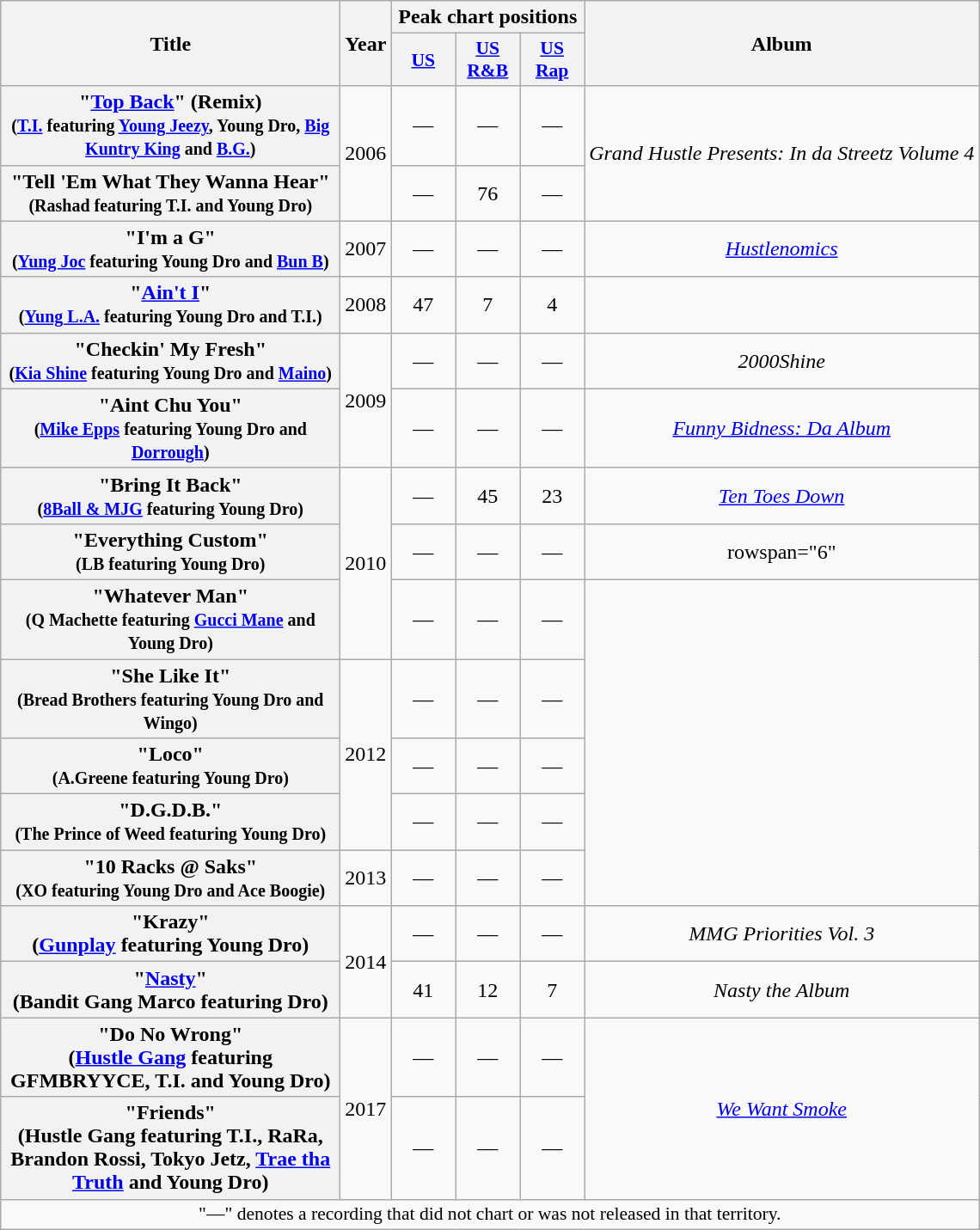<table class="wikitable plainrowheaders" style="text-align:center">
<tr>
<th scope="col" rowspan="2" style="width:16em;">Title</th>
<th scope="col" rowspan="2">Year</th>
<th scope="col" colspan="3">Peak chart positions</th>
<th scope="col" rowspan="2">Album</th>
</tr>
<tr>
<th scope="col" style="width:3em;font-size:90%;"><a href='#'>US</a><br></th>
<th scope="col" style="width:3em;font-size:90%;"><a href='#'>US<br>R&B</a><br></th>
<th scope="col" style="width:3em;font-size:90%;"><a href='#'>US<br>Rap</a><br></th>
</tr>
<tr>
<th scope="row">"<a href='#'>Top Back</a>" (Remix)<br><small>(<a href='#'>T.I.</a> featuring <a href='#'>Young Jeezy</a>, Young Dro, <a href='#'>Big Kuntry King</a> and <a href='#'>B.G.</a>)</small></th>
<td rowspan="2">2006</td>
<td>—</td>
<td>—</td>
<td>—</td>
<td rowspan="2"><em>Grand Hustle Presents: In da Streetz Volume 4</em></td>
</tr>
<tr>
<th scope="row">"Tell 'Em What They Wanna Hear"<br><small>(Rashad featuring T.I. and Young Dro)</small></th>
<td>—</td>
<td>76</td>
<td>—</td>
</tr>
<tr>
<th scope="row">"I'm a G"<br><small>(<a href='#'>Yung Joc</a> featuring Young Dro and <a href='#'>Bun B</a>)</small></th>
<td>2007</td>
<td>—</td>
<td>—</td>
<td>—</td>
<td><em><a href='#'>Hustlenomics</a></em></td>
</tr>
<tr>
<th scope="row">"<a href='#'>Ain't I</a>"<br><small>(<a href='#'>Yung L.A.</a> featuring Young Dro and T.I.)</small></th>
<td>2008</td>
<td>47</td>
<td>7</td>
<td>4</td>
<td></td>
</tr>
<tr>
<th scope="row">"Checkin' My Fresh"<br><small>(<a href='#'>Kia Shine</a> featuring Young Dro and <a href='#'>Maino</a>)</small></th>
<td rowspan="2">2009</td>
<td>—</td>
<td>—</td>
<td>—</td>
<td><em>2000Shine</em></td>
</tr>
<tr>
<th scope="row">"Aint Chu You"<br><small>(<a href='#'>Mike Epps</a> featuring Young Dro and <a href='#'>Dorrough</a>)</small></th>
<td>—</td>
<td>—</td>
<td>—</td>
<td><em><a href='#'>Funny Bidness: Da Album</a></em></td>
</tr>
<tr>
<th scope="row">"Bring It Back"<br><small>(<a href='#'>8Ball & MJG</a> featuring Young Dro)</small></th>
<td rowspan="3">2010</td>
<td>—</td>
<td>45</td>
<td>23</td>
<td><em><a href='#'>Ten Toes Down</a></em></td>
</tr>
<tr>
<th scope="row">"Everything Custom"<br><small>(LB featuring Young Dro)</small></th>
<td>—</td>
<td>—</td>
<td>—</td>
<td>rowspan="6" </td>
</tr>
<tr>
<th scope="row">"Whatever Man"<br><small>(Q Machette featuring <a href='#'>Gucci Mane</a> and Young Dro)</small></th>
<td>—</td>
<td>—</td>
<td>—</td>
</tr>
<tr>
<th scope="row">"She Like It"<br><small>(Bread Brothers featuring Young Dro and Wingo)</small></th>
<td rowspan="3">2012</td>
<td>—</td>
<td>—</td>
<td>—</td>
</tr>
<tr>
<th scope="row">"Loco"<br><small>(A.Greene featuring Young Dro)</small></th>
<td>—</td>
<td>—</td>
<td>—</td>
</tr>
<tr>
<th scope="row">"D.G.D.B."<br><small>(The Prince of Weed featuring Young Dro)</small></th>
<td>—</td>
<td>—</td>
<td>—</td>
</tr>
<tr>
<th scope="row">"10 Racks @ Saks"<br><small>(XO featuring Young Dro and Ace Boogie)</small></th>
<td>2013</td>
<td>—</td>
<td>—</td>
<td>—</td>
</tr>
<tr>
<th scope="row">"Krazy"<br><span>(<a href='#'>Gunplay</a> featuring Young Dro)</span></th>
<td rowspan="2">2014</td>
<td>—</td>
<td>—</td>
<td>—</td>
<td><em>MMG Priorities Vol. 3</em></td>
</tr>
<tr>
<th scope="row">"<a href='#'>Nasty</a>"<br><span>(Bandit Gang Marco featuring Dro)</span></th>
<td>41</td>
<td>12</td>
<td>7</td>
<td><em>Nasty the Album</em></td>
</tr>
<tr>
<th scope="row">"Do No Wrong"<br><span>(<a href='#'>Hustle Gang</a> featuring GFMBRYYCE, T.I. and Young Dro)</span></th>
<td rowspan="2">2017</td>
<td>—</td>
<td>—</td>
<td>—</td>
<td rowspan="2"><em><a href='#'>We Want Smoke</a></em></td>
</tr>
<tr>
<th scope="row">"Friends"<br><span>(Hustle Gang featuring T.I., RaRa, Brandon Rossi, Tokyo Jetz, <a href='#'>Trae tha Truth</a> and Young Dro)</span></th>
<td>—</td>
<td>—</td>
<td>—</td>
</tr>
<tr>
<td colspan="10" style="font-size:90%">"—" denotes a recording that did not chart or was not released in that territory.</td>
</tr>
</table>
